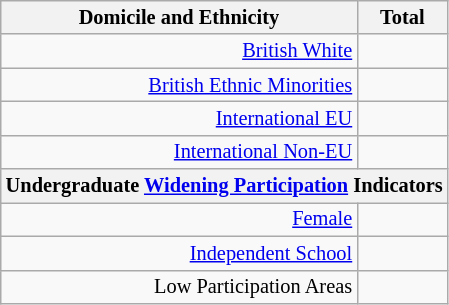<table class="wikitable floatright sortable collapsible mw-collapsible"; style="font-size:85%; text-align:right;">
<tr>
<th>Domicile and Ethnicity</th>
<th colspan="2" data-sort-type=number>Total</th>
</tr>
<tr>
<td><a href='#'>British White</a></td>
<td align=right></td>
</tr>
<tr>
<td><a href='#'>British Ethnic Minorities</a></td>
<td align=right></td>
</tr>
<tr>
<td><a href='#'>International EU</a></td>
<td align=right></td>
</tr>
<tr>
<td><a href='#'>International Non-EU</a></td>
<td align=right></td>
</tr>
<tr>
<th colspan="4" data-sort-type=number>Undergraduate <a href='#'>Widening Participation</a> Indicators</th>
</tr>
<tr>
<td><a href='#'>Female</a></td>
<td align=right></td>
</tr>
<tr>
<td><a href='#'>Independent School</a></td>
<td align=right></td>
</tr>
<tr>
<td>Low Participation Areas</td>
<td align=right></td>
</tr>
</table>
